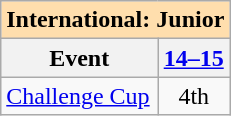<table class="wikitable" style="text-align:center">
<tr>
<th style="background-color: #ffdead; " colspan=2 align=center>International: Junior</th>
</tr>
<tr>
<th>Event</th>
<th><a href='#'>14–15</a></th>
</tr>
<tr>
<td align=left><a href='#'>Challenge Cup</a></td>
<td>4th</td>
</tr>
</table>
